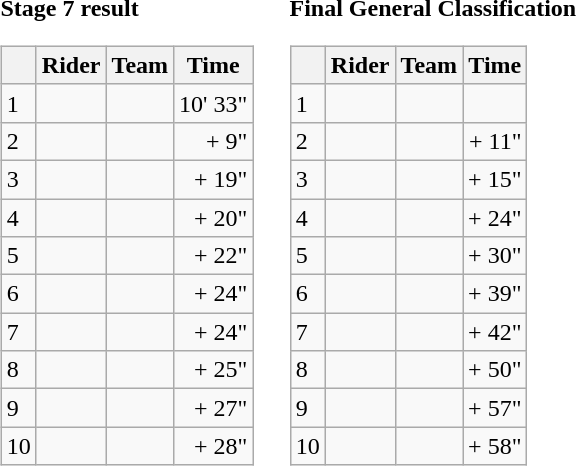<table>
<tr>
<td><strong>Stage 7 result</strong><br><table class="wikitable">
<tr>
<th></th>
<th>Rider</th>
<th>Team</th>
<th>Time</th>
</tr>
<tr>
<td>1</td>
<td></td>
<td></td>
<td align="right">10' 33"</td>
</tr>
<tr>
<td>2</td>
<td></td>
<td></td>
<td align="right">+ 9"</td>
</tr>
<tr>
<td>3</td>
<td></td>
<td></td>
<td align="right">+ 19"</td>
</tr>
<tr>
<td>4</td>
<td></td>
<td></td>
<td align="right">+ 20"</td>
</tr>
<tr>
<td>5</td>
<td></td>
<td></td>
<td align="right">+ 22"</td>
</tr>
<tr>
<td>6</td>
<td></td>
<td></td>
<td align="right">+ 24"</td>
</tr>
<tr>
<td>7</td>
<td></td>
<td></td>
<td align="right">+ 24"</td>
</tr>
<tr>
<td>8</td>
<td></td>
<td></td>
<td align="right">+ 25"</td>
</tr>
<tr>
<td>9</td>
<td> </td>
<td></td>
<td align="right">+ 27"</td>
</tr>
<tr>
<td>10</td>
<td></td>
<td></td>
<td align="right">+ 28"</td>
</tr>
</table>
</td>
<td></td>
<td><strong>Final General Classification</strong><br><table class="wikitable">
<tr>
<th></th>
<th>Rider</th>
<th>Team</th>
<th>Time</th>
</tr>
<tr>
<td>1</td>
<td> </td>
<td></td>
<td align="right"></td>
</tr>
<tr>
<td>2</td>
<td> </td>
<td></td>
<td align="right">+ 11"</td>
</tr>
<tr>
<td>3</td>
<td> </td>
<td></td>
<td align="right">+ 15"</td>
</tr>
<tr>
<td>4</td>
<td></td>
<td></td>
<td align="right">+ 24"</td>
</tr>
<tr>
<td>5</td>
<td></td>
<td></td>
<td align="right">+ 30"</td>
</tr>
<tr>
<td>6</td>
<td></td>
<td></td>
<td align="right">+ 39"</td>
</tr>
<tr>
<td>7</td>
<td></td>
<td></td>
<td align="right">+ 42"</td>
</tr>
<tr>
<td>8</td>
<td></td>
<td></td>
<td align="right">+ 50"</td>
</tr>
<tr>
<td>9</td>
<td></td>
<td></td>
<td align="right">+ 57"</td>
</tr>
<tr>
<td>10</td>
<td></td>
<td></td>
<td align="right">+ 58"</td>
</tr>
</table>
</td>
</tr>
</table>
